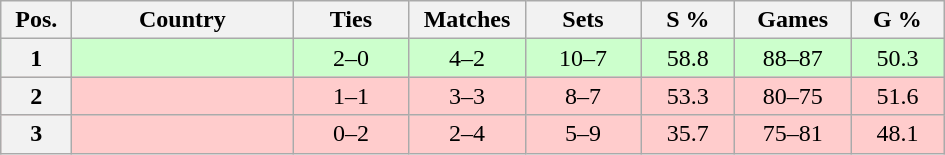<table class="wikitable nowrap" style=text-align:center>
<tr>
<th width=40>Pos.</th>
<th width=140>Country</th>
<th width=70>Ties</th>
<th width=70>Matches</th>
<th width=70>Sets</th>
<th width=55>S %</th>
<th width=70>Games</th>
<th width=55>G %</th>
</tr>
<tr style="background: #CCFFCC;">
<th>1</th>
<td align=left></td>
<td>2–0</td>
<td>4–2</td>
<td>10–7</td>
<td>58.8</td>
<td>88–87</td>
<td>50.3</td>
</tr>
<tr style="background: #FFCCCC;">
<th>2</th>
<td align=left></td>
<td>1–1</td>
<td>3–3</td>
<td>8–7</td>
<td>53.3</td>
<td>80–75</td>
<td>51.6</td>
</tr>
<tr style="background: #FFCCCC;">
<th>3</th>
<td align=left></td>
<td>0–2</td>
<td>2–4</td>
<td>5–9</td>
<td>35.7</td>
<td>75–81</td>
<td>48.1</td>
</tr>
</table>
